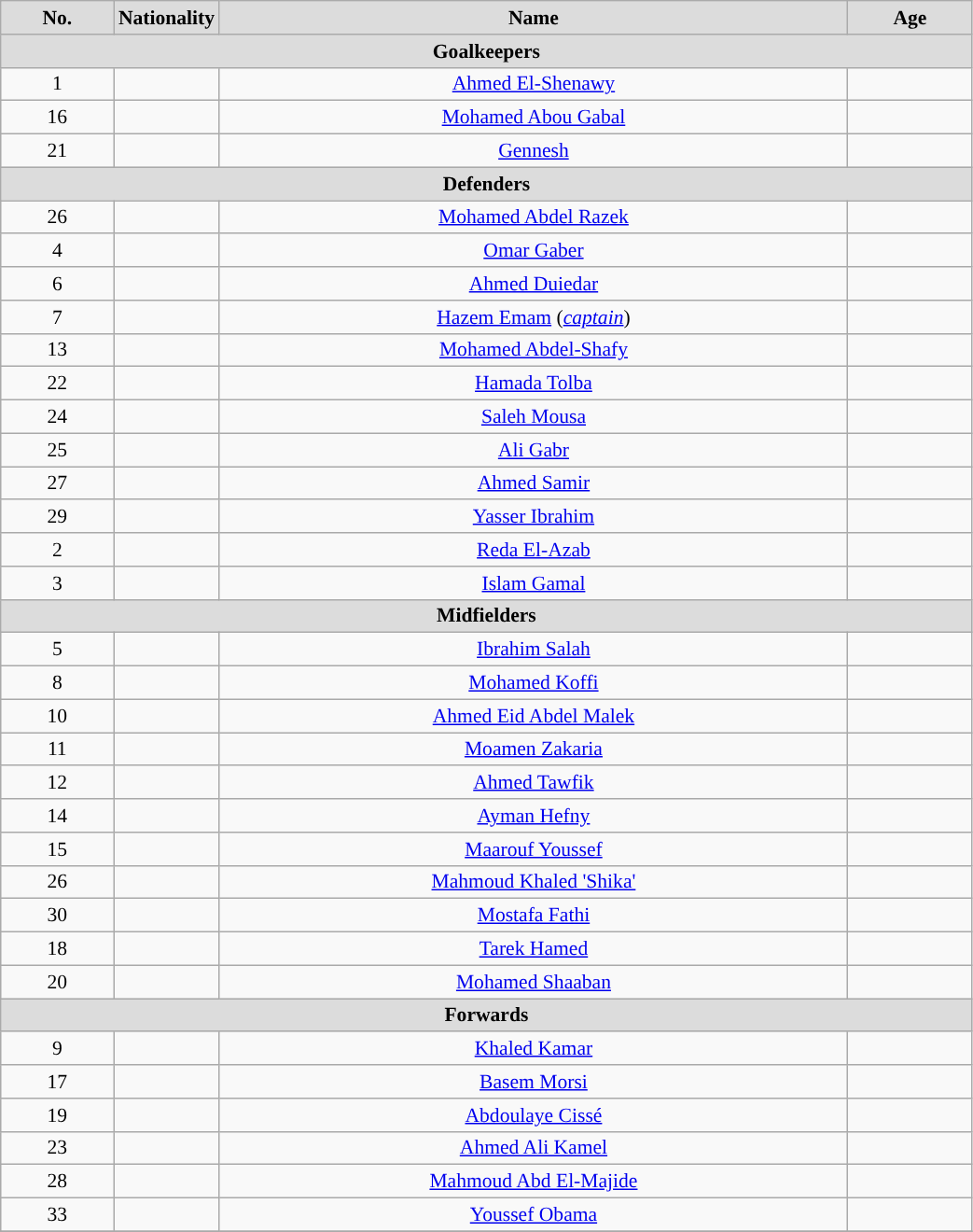<table class="wikitable" style="text-align:center; font-size:90%; width:55%">
<tr>
<th style="background:#DCDCDC; color:black;">No.</th>
<th style="background:#DCDCDC; color:black;" width=55;>Nationality</th>
<th style="background:#DCDCDC; color:black;">Name</th>
<th style="background:#DCDCDC; color:black;">Age</th>
</tr>
<tr>
<th colspan="8" style="background:#DCDCDC;">Goalkeepers</th>
</tr>
<tr>
<td>1</td>
<td></td>
<td><a href='#'>Ahmed El-Shenawy</a></td>
<td></td>
</tr>
<tr>
<td>16</td>
<td></td>
<td><a href='#'>Mohamed Abou Gabal</a></td>
<td></td>
</tr>
<tr>
<td>21</td>
<td></td>
<td><a href='#'>Gennesh</a></td>
<td></td>
</tr>
<tr>
<th colspan="8" style="background:#DCDCDC;">Defenders</th>
</tr>
<tr>
<td>26</td>
<td></td>
<td><a href='#'>Mohamed Abdel Razek</a></td>
<td></td>
</tr>
<tr>
<td>4</td>
<td></td>
<td><a href='#'>Omar Gaber</a></td>
<td></td>
</tr>
<tr>
<td>6</td>
<td></td>
<td><a href='#'>Ahmed Duiedar</a></td>
<td></td>
</tr>
<tr>
<td>7</td>
<td></td>
<td><a href='#'>Hazem Emam</a> (<a href='#'><em>captain</em></a>)</td>
<td></td>
</tr>
<tr>
<td>13</td>
<td></td>
<td><a href='#'>Mohamed Abdel-Shafy</a></td>
<td></td>
</tr>
<tr>
<td>22</td>
<td></td>
<td><a href='#'>Hamada Tolba</a></td>
<td></td>
</tr>
<tr>
<td>24</td>
<td></td>
<td><a href='#'>Saleh Mousa</a></td>
<td></td>
</tr>
<tr>
<td>25</td>
<td></td>
<td><a href='#'>Ali Gabr</a></td>
<td></td>
</tr>
<tr>
<td>27</td>
<td></td>
<td><a href='#'>Ahmed Samir</a></td>
<td></td>
</tr>
<tr>
<td>29</td>
<td></td>
<td><a href='#'>Yasser Ibrahim</a></td>
<td></td>
</tr>
<tr>
<td>2</td>
<td></td>
<td><a href='#'>Reda El-Azab</a></td>
<td></td>
</tr>
<tr>
<td>3</td>
<td></td>
<td><a href='#'>Islam Gamal</a></td>
<td></td>
</tr>
<tr>
<th colspan="8" style="background:#DCDCDC;">Midfielders</th>
</tr>
<tr>
<td>5</td>
<td></td>
<td><a href='#'>Ibrahim Salah</a></td>
<td></td>
</tr>
<tr>
<td>8</td>
<td></td>
<td><a href='#'>Mohamed Koffi</a></td>
<td></td>
</tr>
<tr>
<td>10</td>
<td></td>
<td><a href='#'>Ahmed Eid Abdel Malek</a></td>
<td></td>
</tr>
<tr>
<td>11</td>
<td></td>
<td><a href='#'>Moamen Zakaria</a></td>
<td></td>
</tr>
<tr>
<td>12</td>
<td></td>
<td><a href='#'>Ahmed Tawfik</a></td>
<td></td>
</tr>
<tr>
<td>14</td>
<td></td>
<td><a href='#'>Ayman Hefny</a></td>
<td></td>
</tr>
<tr>
<td>15</td>
<td></td>
<td><a href='#'>Maarouf Youssef</a></td>
<td></td>
</tr>
<tr>
<td>26</td>
<td></td>
<td><a href='#'>Mahmoud Khaled 'Shika'</a></td>
<td></td>
</tr>
<tr>
<td>30</td>
<td></td>
<td><a href='#'>Mostafa Fathi</a></td>
<td></td>
</tr>
<tr>
<td>18</td>
<td></td>
<td><a href='#'>Tarek Hamed</a></td>
<td></td>
</tr>
<tr>
<td>20</td>
<td></td>
<td><a href='#'>Mohamed Shaaban</a></td>
<td></td>
</tr>
<tr>
<th colspan="8" style="background:#DCDCDC;">Forwards</th>
</tr>
<tr>
<td>9</td>
<td></td>
<td><a href='#'>Khaled Kamar</a></td>
<td></td>
</tr>
<tr>
<td>17</td>
<td></td>
<td><a href='#'>Basem Morsi</a></td>
<td></td>
</tr>
<tr>
<td>19</td>
<td></td>
<td><a href='#'>Abdoulaye Cissé</a></td>
<td></td>
</tr>
<tr>
<td>23</td>
<td></td>
<td><a href='#'>Ahmed Ali Kamel</a></td>
<td></td>
</tr>
<tr>
<td>28</td>
<td></td>
<td><a href='#'>Mahmoud Abd El-Majide</a></td>
<td></td>
</tr>
<tr>
<td>33</td>
<td></td>
<td><a href='#'>Youssef Obama</a></td>
<td></td>
</tr>
<tr>
</tr>
</table>
